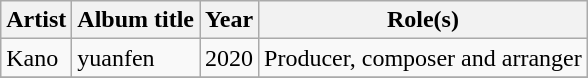<table class="wikitable">
<tr>
<th>Artist</th>
<th>Album title</th>
<th>Year</th>
<th>Role(s)</th>
</tr>
<tr>
<td>Kano</td>
<td>yuanfen</td>
<td>2020</td>
<td>Producer, composer and arranger</td>
</tr>
<tr>
</tr>
</table>
